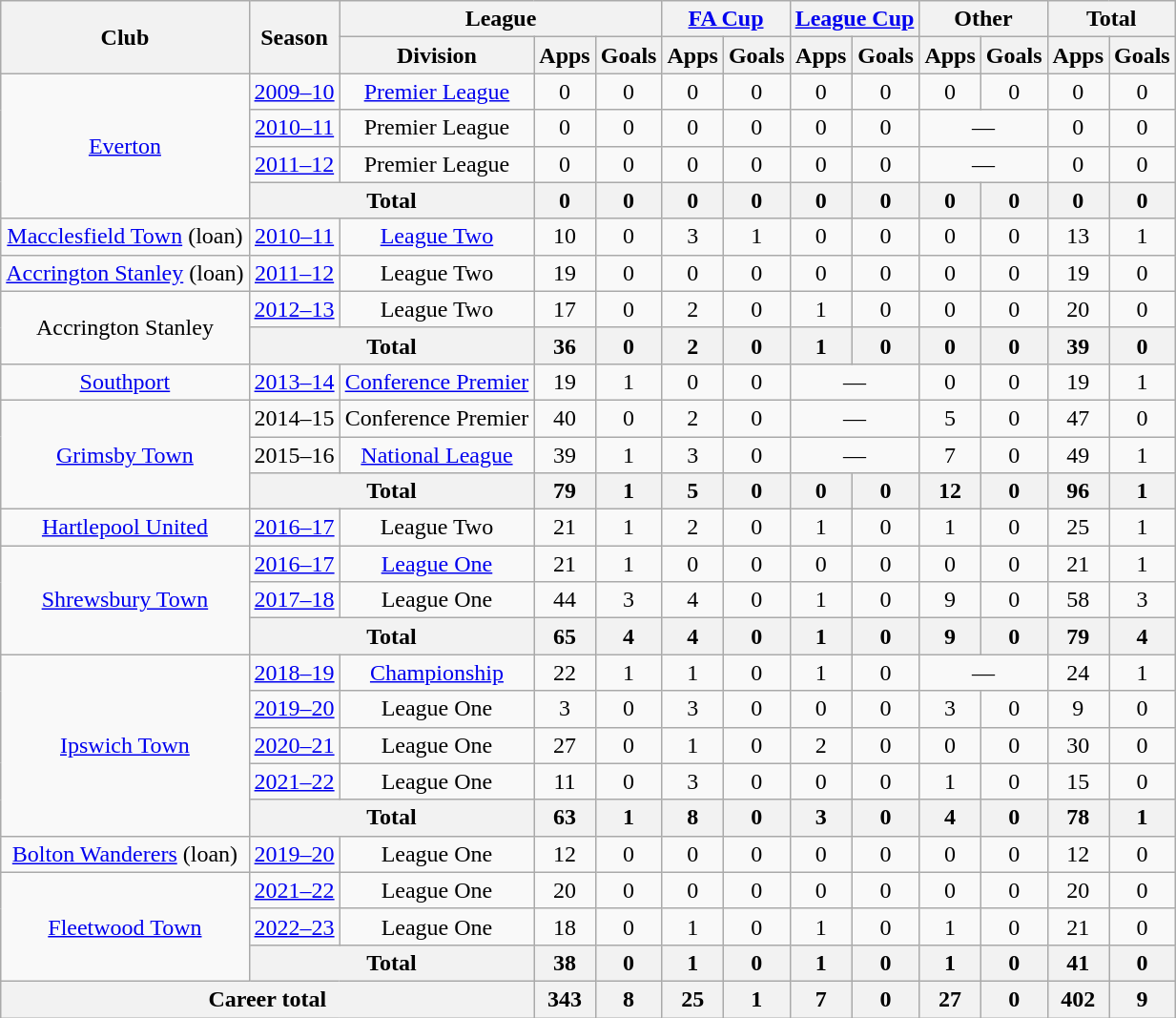<table class=wikitable style=text-align:center>
<tr>
<th rowspan=2>Club</th>
<th rowspan=2>Season</th>
<th colspan=3>League</th>
<th colspan=2><a href='#'>FA Cup</a></th>
<th colspan=2><a href='#'>League Cup</a></th>
<th colspan=2>Other</th>
<th colspan=2>Total</th>
</tr>
<tr>
<th>Division</th>
<th>Apps</th>
<th>Goals</th>
<th>Apps</th>
<th>Goals</th>
<th>Apps</th>
<th>Goals</th>
<th>Apps</th>
<th>Goals</th>
<th>Apps</th>
<th>Goals</th>
</tr>
<tr>
<td rowspan="4"><a href='#'>Everton</a></td>
<td><a href='#'>2009–10</a></td>
<td><a href='#'>Premier League</a></td>
<td>0</td>
<td>0</td>
<td>0</td>
<td>0</td>
<td>0</td>
<td>0</td>
<td>0</td>
<td>0</td>
<td>0</td>
<td>0</td>
</tr>
<tr>
<td><a href='#'>2010–11</a></td>
<td>Premier League</td>
<td>0</td>
<td>0</td>
<td>0</td>
<td>0</td>
<td>0</td>
<td>0</td>
<td colspan=2>—</td>
<td>0</td>
<td>0</td>
</tr>
<tr>
<td><a href='#'>2011–12</a></td>
<td>Premier League</td>
<td>0</td>
<td>0</td>
<td>0</td>
<td>0</td>
<td>0</td>
<td>0</td>
<td colspan=2>—</td>
<td>0</td>
<td>0</td>
</tr>
<tr>
<th colspan="2">Total</th>
<th>0</th>
<th>0</th>
<th>0</th>
<th>0</th>
<th>0</th>
<th>0</th>
<th>0</th>
<th>0</th>
<th>0</th>
<th>0</th>
</tr>
<tr>
<td><a href='#'>Macclesfield Town</a> (loan)</td>
<td><a href='#'>2010–11</a></td>
<td><a href='#'>League Two</a></td>
<td>10</td>
<td>0</td>
<td>3</td>
<td>1</td>
<td>0</td>
<td>0</td>
<td>0</td>
<td>0</td>
<td>13</td>
<td>1</td>
</tr>
<tr>
<td><a href='#'>Accrington Stanley</a> (loan)</td>
<td><a href='#'>2011–12</a></td>
<td>League Two</td>
<td>19</td>
<td>0</td>
<td>0</td>
<td>0</td>
<td>0</td>
<td>0</td>
<td>0</td>
<td>0</td>
<td>19</td>
<td>0</td>
</tr>
<tr>
<td rowspan=2>Accrington Stanley</td>
<td><a href='#'>2012–13</a></td>
<td>League Two</td>
<td>17</td>
<td>0</td>
<td>2</td>
<td>0</td>
<td>1</td>
<td>0</td>
<td>0</td>
<td>0</td>
<td>20</td>
<td>0</td>
</tr>
<tr>
<th colspan="2">Total</th>
<th>36</th>
<th>0</th>
<th>2</th>
<th>0</th>
<th>1</th>
<th>0</th>
<th>0</th>
<th>0</th>
<th>39</th>
<th>0</th>
</tr>
<tr>
<td><a href='#'>Southport</a></td>
<td><a href='#'>2013–14</a></td>
<td><a href='#'>Conference Premier</a></td>
<td>19</td>
<td>1</td>
<td>0</td>
<td>0</td>
<td colspan=2>—</td>
<td>0</td>
<td>0</td>
<td>19</td>
<td>1</td>
</tr>
<tr>
<td rowspan="3"><a href='#'>Grimsby Town</a></td>
<td>2014–15</td>
<td>Conference Premier</td>
<td>40</td>
<td>0</td>
<td>2</td>
<td>0</td>
<td colspan=2>—</td>
<td>5</td>
<td>0</td>
<td>47</td>
<td>0</td>
</tr>
<tr>
<td>2015–16</td>
<td><a href='#'>National League</a></td>
<td>39</td>
<td>1</td>
<td>3</td>
<td>0</td>
<td colspan=2>—</td>
<td>7</td>
<td>0</td>
<td>49</td>
<td>1</td>
</tr>
<tr>
<th colspan="2">Total</th>
<th>79</th>
<th>1</th>
<th>5</th>
<th>0</th>
<th>0</th>
<th>0</th>
<th>12</th>
<th>0</th>
<th>96</th>
<th>1</th>
</tr>
<tr>
<td><a href='#'>Hartlepool United</a></td>
<td><a href='#'>2016–17</a></td>
<td>League Two</td>
<td>21</td>
<td>1</td>
<td>2</td>
<td>0</td>
<td>1</td>
<td>0</td>
<td>1</td>
<td>0</td>
<td>25</td>
<td>1</td>
</tr>
<tr>
<td rowspan="3"><a href='#'>Shrewsbury Town</a></td>
<td><a href='#'>2016–17</a></td>
<td><a href='#'>League One</a></td>
<td>21</td>
<td>1</td>
<td>0</td>
<td>0</td>
<td>0</td>
<td>0</td>
<td>0</td>
<td>0</td>
<td>21</td>
<td>1</td>
</tr>
<tr>
<td><a href='#'>2017–18</a></td>
<td>League One</td>
<td>44</td>
<td>3</td>
<td>4</td>
<td>0</td>
<td>1</td>
<td>0</td>
<td>9</td>
<td>0</td>
<td>58</td>
<td>3</td>
</tr>
<tr>
<th colspan="2">Total</th>
<th>65</th>
<th>4</th>
<th>4</th>
<th>0</th>
<th>1</th>
<th>0</th>
<th>9</th>
<th>0</th>
<th>79</th>
<th>4</th>
</tr>
<tr>
<td rowspan="5"><a href='#'>Ipswich Town</a></td>
<td><a href='#'>2018–19</a></td>
<td><a href='#'>Championship</a></td>
<td>22</td>
<td>1</td>
<td>1</td>
<td>0</td>
<td>1</td>
<td>0</td>
<td colspan=2>—</td>
<td>24</td>
<td>1</td>
</tr>
<tr>
<td><a href='#'>2019–20</a></td>
<td>League One</td>
<td>3</td>
<td>0</td>
<td>3</td>
<td>0</td>
<td>0</td>
<td>0</td>
<td>3</td>
<td>0</td>
<td>9</td>
<td>0</td>
</tr>
<tr>
<td><a href='#'>2020–21</a></td>
<td>League One</td>
<td>27</td>
<td>0</td>
<td>1</td>
<td>0</td>
<td>2</td>
<td>0</td>
<td>0</td>
<td>0</td>
<td>30</td>
<td>0</td>
</tr>
<tr>
<td><a href='#'>2021–22</a></td>
<td>League One</td>
<td>11</td>
<td>0</td>
<td>3</td>
<td>0</td>
<td>0</td>
<td>0</td>
<td>1</td>
<td>0</td>
<td>15</td>
<td>0</td>
</tr>
<tr>
<th colspan="2">Total</th>
<th>63</th>
<th>1</th>
<th>8</th>
<th>0</th>
<th>3</th>
<th>0</th>
<th>4</th>
<th>0</th>
<th>78</th>
<th>1</th>
</tr>
<tr>
<td><a href='#'>Bolton Wanderers</a> (loan)</td>
<td><a href='#'>2019–20</a></td>
<td>League One</td>
<td>12</td>
<td>0</td>
<td>0</td>
<td>0</td>
<td>0</td>
<td>0</td>
<td>0</td>
<td>0</td>
<td>12</td>
<td>0</td>
</tr>
<tr>
<td rowspan="3"><a href='#'>Fleetwood Town</a></td>
<td><a href='#'>2021–22</a></td>
<td>League One</td>
<td>20</td>
<td>0</td>
<td>0</td>
<td>0</td>
<td>0</td>
<td>0</td>
<td>0</td>
<td>0</td>
<td>20</td>
<td>0</td>
</tr>
<tr>
<td><a href='#'>2022–23</a></td>
<td>League One</td>
<td>18</td>
<td>0</td>
<td>1</td>
<td>0</td>
<td>1</td>
<td>0</td>
<td>1</td>
<td>0</td>
<td>21</td>
<td>0</td>
</tr>
<tr>
<th colspan="2">Total</th>
<th>38</th>
<th>0</th>
<th>1</th>
<th>0</th>
<th>1</th>
<th>0</th>
<th>1</th>
<th>0</th>
<th>41</th>
<th>0</th>
</tr>
<tr>
<th colspan="3">Career total</th>
<th>343</th>
<th>8</th>
<th>25</th>
<th>1</th>
<th>7</th>
<th>0</th>
<th>27</th>
<th>0</th>
<th>402</th>
<th>9</th>
</tr>
</table>
